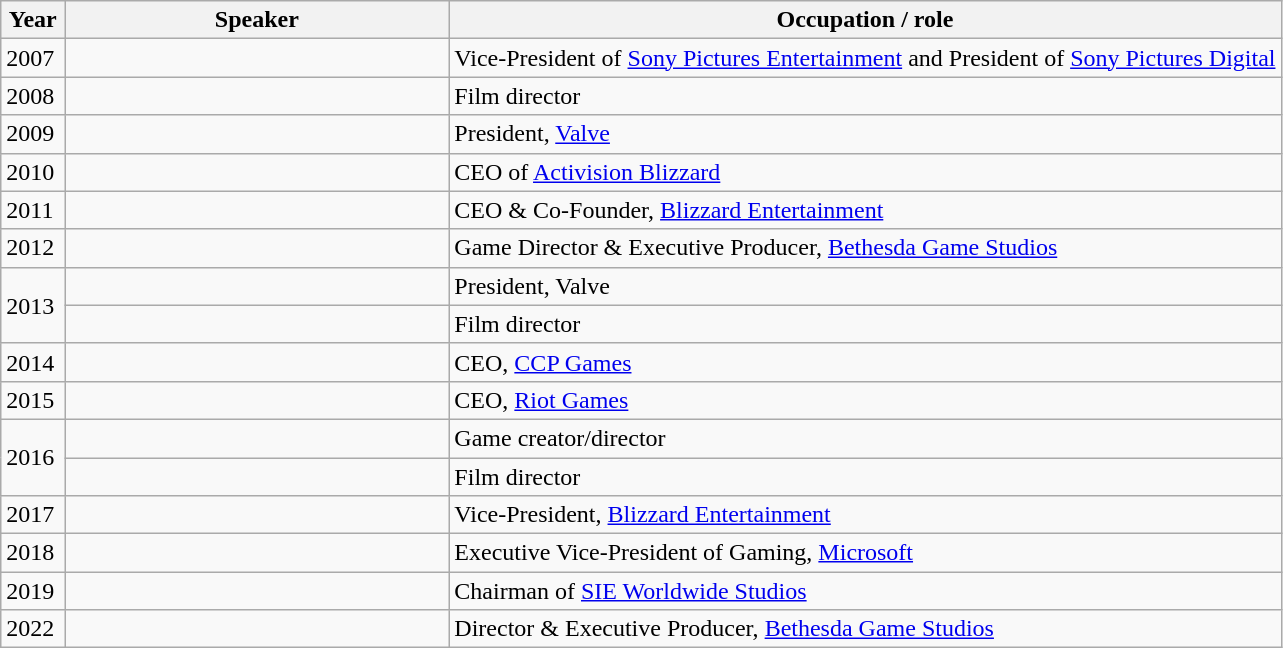<table class="wikitable sortable">
<tr>
<th style="width:5%">Year</th>
<th style="width:30%">Speaker</th>
<th style="width:65%" class="unsortable">Occupation / role</th>
</tr>
<tr>
<td>2007</td>
<td></td>
<td>Vice-President of <a href='#'>Sony Pictures Entertainment</a> and President of <a href='#'>Sony Pictures Digital</a></td>
</tr>
<tr>
<td>2008</td>
<td></td>
<td>Film director</td>
</tr>
<tr>
<td>2009</td>
<td></td>
<td>President, <a href='#'>Valve</a></td>
</tr>
<tr>
<td>2010</td>
<td></td>
<td>CEO of <a href='#'>Activision Blizzard</a></td>
</tr>
<tr>
<td>2011</td>
<td></td>
<td>CEO & Co-Founder, <a href='#'>Blizzard Entertainment</a></td>
</tr>
<tr>
<td>2012</td>
<td></td>
<td>Game Director & Executive Producer, <a href='#'>Bethesda Game Studios</a></td>
</tr>
<tr>
<td rowspan="2">2013</td>
<td></td>
<td>President, Valve</td>
</tr>
<tr>
<td></td>
<td>Film director</td>
</tr>
<tr>
<td>2014</td>
<td></td>
<td>CEO, <a href='#'>CCP Games</a></td>
</tr>
<tr>
<td>2015</td>
<td></td>
<td>CEO, <a href='#'>Riot Games</a></td>
</tr>
<tr>
<td rowspan="2">2016</td>
<td></td>
<td>Game creator/director</td>
</tr>
<tr>
<td></td>
<td>Film director</td>
</tr>
<tr>
<td>2017</td>
<td></td>
<td>Vice-President, <a href='#'>Blizzard Entertainment</a></td>
</tr>
<tr>
<td>2018</td>
<td></td>
<td>Executive Vice-President of Gaming, <a href='#'>Microsoft</a></td>
</tr>
<tr>
<td>2019</td>
<td></td>
<td>Chairman of <a href='#'>SIE Worldwide Studios</a></td>
</tr>
<tr>
<td>2022</td>
<td></td>
<td>Director & Executive Producer, <a href='#'>Bethesda Game Studios</a></td>
</tr>
</table>
